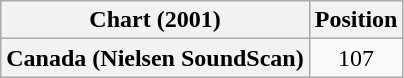<table class="wikitable plainrowheaders" style="text-align:center">
<tr>
<th scope="col">Chart (2001)</th>
<th scope="col">Position</th>
</tr>
<tr>
<th scope="row">Canada (Nielsen SoundScan)</th>
<td>107</td>
</tr>
</table>
